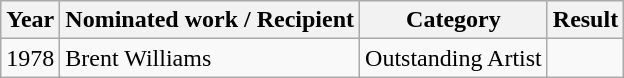<table class="wikitable">
<tr>
<th>Year</th>
<th>Nominated work / Recipient</th>
<th>Category</th>
<th>Result</th>
</tr>
<tr>
<td rowspan="3">1978</td>
<td>Brent Williams</td>
<td>Outstanding Artist</td>
<td></td>
</tr>
</table>
